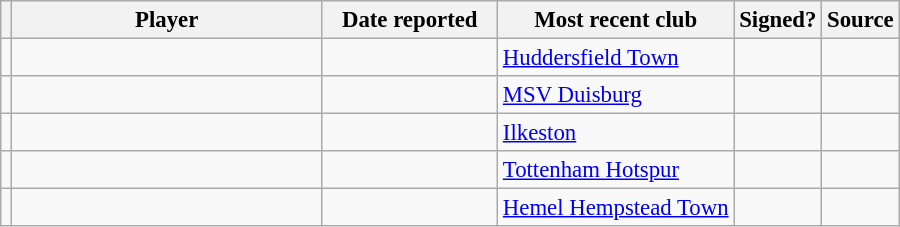<table class="wikitable plainrowheaders sortable" style="font-size:95%">
<tr>
<th></th>
<th scope="col" style="width:200px;">Player</th>
<th scope="col" style="width:110px;">Date reported</th>
<th>Most recent club</th>
<th>Signed?</th>
<th>Source</th>
</tr>
<tr>
<td></td>
<td></td>
<td></td>
<td><a href='#'>Huddersfield Town</a></td>
<td></td>
<td></td>
</tr>
<tr>
<td></td>
<td></td>
<td></td>
<td><a href='#'>MSV Duisburg</a></td>
<td></td>
<td></td>
</tr>
<tr>
<td></td>
<td></td>
<td></td>
<td><a href='#'>Ilkeston</a></td>
<td></td>
<td></td>
</tr>
<tr>
<td></td>
<td></td>
<td></td>
<td><a href='#'>Tottenham Hotspur</a></td>
<td></td>
<td></td>
</tr>
<tr>
<td></td>
<td></td>
<td></td>
<td><a href='#'>Hemel Hempstead Town</a></td>
<td></td>
<td></td>
</tr>
</table>
